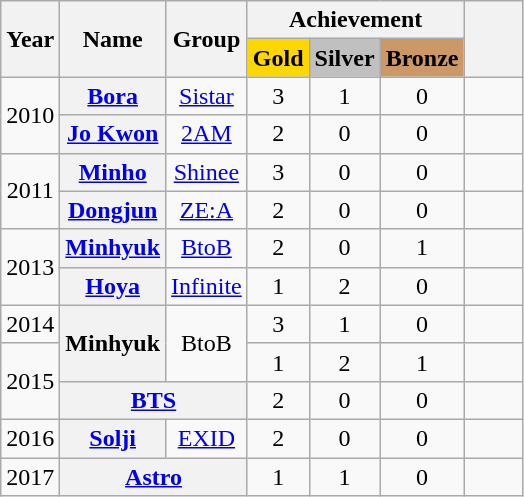<table class="wikitable sortable" style="text-align:center;">
<tr>
<th scope="col" rowspan="2">Year</th>
<th scope="col" rowspan="2">Name</th>
<th scope="col" rowspan="2">Group</th>
<th scope="col" colspan="3">Achievement</th>
<th scope="col" rowspan="2" class="unsortable" style="width:2em"></th>
</tr>
<tr>
<th scope="col" style="background-color:gold;"><strong>Gold</strong></th>
<th scope="col" style="background-color:silver;"><strong>Silver</strong></th>
<th scope="col" style="background-color:#cc9966;"><strong>Bronze</strong></th>
</tr>
<tr>
<td rowspan="2">2010</td>
<th><a href='#'>Bora</a></th>
<td><a href='#'>Sistar</a></td>
<td>3</td>
<td>1</td>
<td>0</td>
<td></td>
</tr>
<tr>
<th><a href='#'>Jo Kwon</a></th>
<td><a href='#'>2AM</a></td>
<td>2</td>
<td>0</td>
<td>0</td>
<td></td>
</tr>
<tr>
<td rowspan="2">2011</td>
<th><a href='#'>Minho</a></th>
<td><a href='#'>Shinee</a></td>
<td>3</td>
<td>0</td>
<td>0</td>
<td></td>
</tr>
<tr>
<th><a href='#'>Dongjun</a></th>
<td><a href='#'>ZE:A</a></td>
<td>2</td>
<td>0</td>
<td>0</td>
<td></td>
</tr>
<tr>
<td rowspan="2">2013</td>
<th><a href='#'>Minhyuk</a></th>
<td><a href='#'>BtoB</a></td>
<td>2</td>
<td>0</td>
<td>1</td>
<td></td>
</tr>
<tr>
<th><a href='#'>Hoya</a></th>
<td><a href='#'>Infinite</a></td>
<td>1</td>
<td>2</td>
<td>0</td>
<td></td>
</tr>
<tr>
<td>2014</td>
<th rowspan="2">Minhyuk</th>
<td rowspan="2">BtoB</td>
<td>3</td>
<td>1</td>
<td>0</td>
<td></td>
</tr>
<tr>
<td rowspan="2">2015</td>
<td>1</td>
<td>2</td>
<td>1</td>
<td></td>
</tr>
<tr>
<th colspan="2"><a href='#'>BTS</a></th>
<td>2</td>
<td>0</td>
<td>0</td>
<td></td>
</tr>
<tr>
<td>2016</td>
<th><a href='#'>Solji</a></th>
<td><a href='#'>EXID</a></td>
<td>2</td>
<td>0</td>
<td>0</td>
<td></td>
</tr>
<tr>
<td>2017</td>
<th colspan="2"><a href='#'>Astro</a></th>
<td>1</td>
<td>1</td>
<td>0</td>
<td></td>
</tr>
</table>
